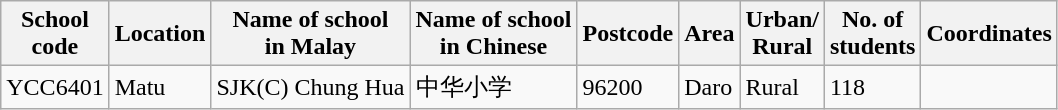<table class="wikitable sortable">
<tr>
<th>School<br>code</th>
<th>Location</th>
<th>Name of school<br>in Malay</th>
<th>Name of school<br>in Chinese</th>
<th>Postcode</th>
<th>Area</th>
<th>Urban/<br>Rural</th>
<th>No. of<br>students</th>
<th>Coordinates</th>
</tr>
<tr>
<td>YCC6401</td>
<td>Matu</td>
<td>SJK(C) Chung Hua</td>
<td>中华小学</td>
<td>96200</td>
<td>Daro</td>
<td>Rural</td>
<td>118</td>
<td></td>
</tr>
</table>
